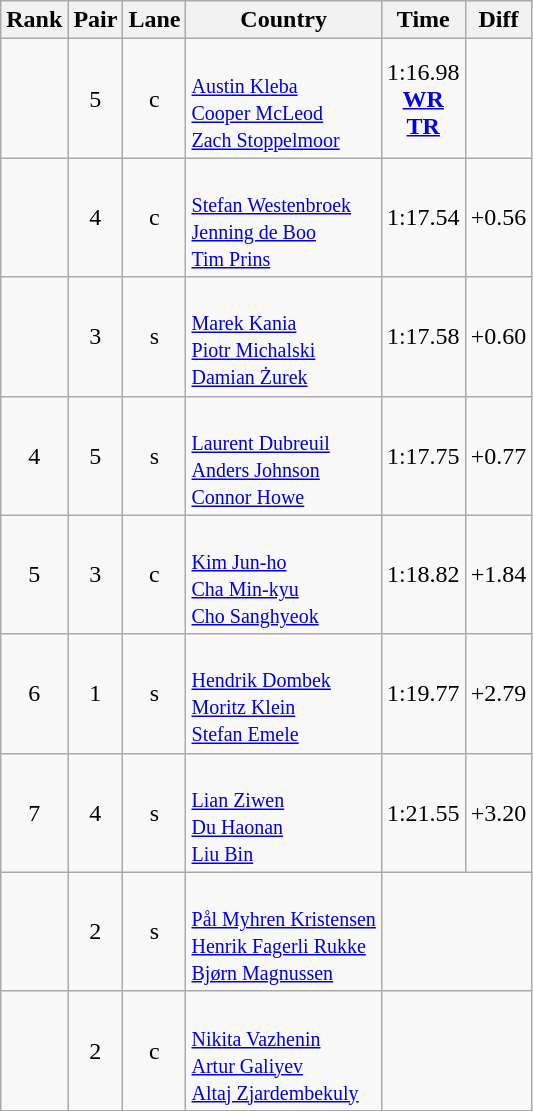<table class="wikitable sortable" style="text-align:center">
<tr>
<th>Rank</th>
<th>Pair</th>
<th>Lane</th>
<th>Country</th>
<th>Time</th>
<th>Diff</th>
</tr>
<tr>
<td></td>
<td>5</td>
<td>c</td>
<td align=left><br><small><a href='#'>Austin Kleba</a><br><a href='#'>Cooper McLeod</a><br><a href='#'>Zach Stoppelmoor</a></small></td>
<td>1:16.98<br><strong><a href='#'>WR</a></strong><br><strong><a href='#'>TR</a></strong></td>
<td></td>
</tr>
<tr>
<td></td>
<td>4</td>
<td>c</td>
<td align=left><br><small><a href='#'>Stefan Westenbroek</a><br><a href='#'>Jenning de Boo</a><br><a href='#'>Tim Prins</a></small></td>
<td>1:17.54</td>
<td>+0.56</td>
</tr>
<tr>
<td></td>
<td>3</td>
<td>s</td>
<td align=left><br><small><a href='#'>Marek Kania</a><br><a href='#'>Piotr Michalski</a><br><a href='#'>Damian Żurek</a></small></td>
<td>1:17.58</td>
<td>+0.60</td>
</tr>
<tr>
<td>4</td>
<td>5</td>
<td>s</td>
<td align=left><br><small><a href='#'>Laurent Dubreuil</a><br><a href='#'>Anders Johnson</a><br><a href='#'>Connor Howe</a></small></td>
<td>1:17.75</td>
<td>+0.77</td>
</tr>
<tr>
<td>5</td>
<td>3</td>
<td>c</td>
<td align=left><br><small><a href='#'>Kim Jun-ho</a><br><a href='#'>Cha Min-kyu</a><br><a href='#'>Cho Sanghyeok</a></small></td>
<td>1:18.82</td>
<td>+1.84</td>
</tr>
<tr>
<td>6</td>
<td>1</td>
<td>s</td>
<td align=left><br><small><a href='#'>Hendrik Dombek</a><br><a href='#'>Moritz Klein</a><br><a href='#'>Stefan Emele</a></small></td>
<td>1:19.77</td>
<td>+2.79</td>
</tr>
<tr>
<td>7</td>
<td>4</td>
<td>s</td>
<td align=left><br><small><a href='#'>Lian Ziwen</a><br><a href='#'>Du Haonan</a><br><a href='#'>Liu Bin</a></small></td>
<td>1:21.55</td>
<td>+3.20</td>
</tr>
<tr>
<td></td>
<td>2</td>
<td>s</td>
<td align=left><br><small><a href='#'>Pål Myhren Kristensen</a><br><a href='#'>Henrik Fagerli Rukke</a><br><a href='#'>Bjørn Magnussen</a></small></td>
<td colspan=2></td>
</tr>
<tr>
<td></td>
<td>2</td>
<td>c</td>
<td align=left><br><small><a href='#'>Nikita Vazhenin</a><br><a href='#'>Artur Galiyev</a><br><a href='#'>Altaj Zjardembekuly</a></small></td>
<td colspan=2></td>
</tr>
</table>
